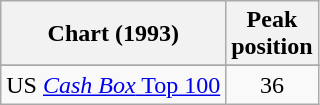<table class="wikitable sortable">
<tr>
<th style="text-align:center;">Chart (1993)</th>
<th style="text-align:center;">Peak<br>position</th>
</tr>
<tr>
</tr>
<tr>
</tr>
<tr>
</tr>
<tr>
<td>US <a href='#'><em>Cash Box</em> Top 100</a></td>
<td style="text-align:center">36</td>
</tr>
</table>
